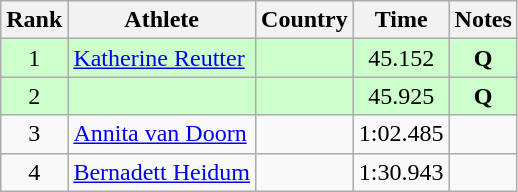<table class="wikitable sortable" style="text-align:center">
<tr>
<th>Rank</th>
<th>Athlete</th>
<th>Country</th>
<th>Time</th>
<th>Notes</th>
</tr>
<tr bgcolor="#ccffcc">
<td>1</td>
<td align=left><a href='#'>Katherine Reutter</a></td>
<td align=left></td>
<td>45.152</td>
<td><strong>Q</strong></td>
</tr>
<tr bgcolor="#ccffcc">
<td>2</td>
<td align=left></td>
<td align=left></td>
<td>45.925</td>
<td><strong>Q</strong></td>
</tr>
<tr>
<td>3</td>
<td align=left><a href='#'>Annita van Doorn</a></td>
<td align=left></td>
<td>1:02.485</td>
<td></td>
</tr>
<tr>
<td>4</td>
<td align=left><a href='#'>Bernadett Heidum</a></td>
<td align=left></td>
<td>1:30.943</td>
<td></td>
</tr>
</table>
